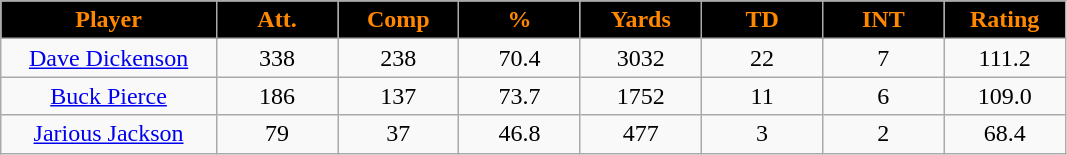<table class="wikitable sortable">
<tr>
<th style="background:black; color:#ff8800; width:16%;">Player</th>
<th style="background:black; color:#ff8800; width:9%;">Att.</th>
<th style="background:black; color:#ff8800; width:9%;">Comp</th>
<th style="background:black; color:#ff8800; width:9%;">%</th>
<th style="background:black; color:#ff8800; width:9%;">Yards</th>
<th style="background:black; color:#ff8800; width:9%;">TD</th>
<th style="background:black; color:#ff8800; width:9%;">INT</th>
<th style="background:black; color:#ff8800; width:9%;">Rating</th>
</tr>
<tr style="text-align:center;">
<td><a href='#'>Dave Dickenson</a></td>
<td>338</td>
<td>238</td>
<td>70.4</td>
<td>3032</td>
<td>22</td>
<td>7</td>
<td>111.2</td>
</tr>
<tr style="text-align:center;">
<td><a href='#'>Buck Pierce</a></td>
<td>186</td>
<td>137</td>
<td>73.7</td>
<td>1752</td>
<td>11</td>
<td>6</td>
<td>109.0</td>
</tr>
<tr style="text-align:center;">
<td><a href='#'>Jarious Jackson</a></td>
<td>79</td>
<td>37</td>
<td>46.8</td>
<td>477</td>
<td>3</td>
<td>2</td>
<td>68.4</td>
</tr>
</table>
